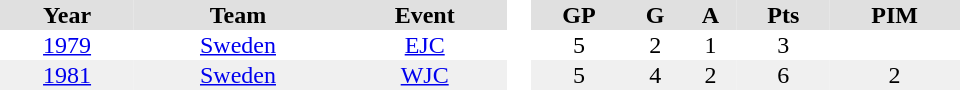<table border="0" cellpadding="1" cellspacing="0" style="text-align:center; width:40em">
<tr ALIGN="center" bgcolor="#e0e0e0">
<th>Year</th>
<th>Team</th>
<th>Event</th>
<th rowspan="99" bgcolor="#ffffff"> </th>
<th>GP</th>
<th>G</th>
<th>A</th>
<th>Pts</th>
<th>PIM</th>
</tr>
<tr>
<td><a href='#'>1979</a></td>
<td><a href='#'>Sweden</a></td>
<td><a href='#'>EJC</a></td>
<td>5</td>
<td>2</td>
<td>1</td>
<td>3</td>
<td></td>
</tr>
<tr bgcolor="#f0f0f0">
<td><a href='#'>1981</a></td>
<td><a href='#'>Sweden</a></td>
<td><a href='#'>WJC</a></td>
<td>5</td>
<td>4</td>
<td>2</td>
<td>6</td>
<td>2</td>
</tr>
</table>
